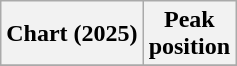<table class="wikitable sortable plainrowheaders" style="text-align:center">
<tr>
<th scope="col">Chart (2025)</th>
<th scope="col">Peak<br> position</th>
</tr>
<tr>
</tr>
</table>
